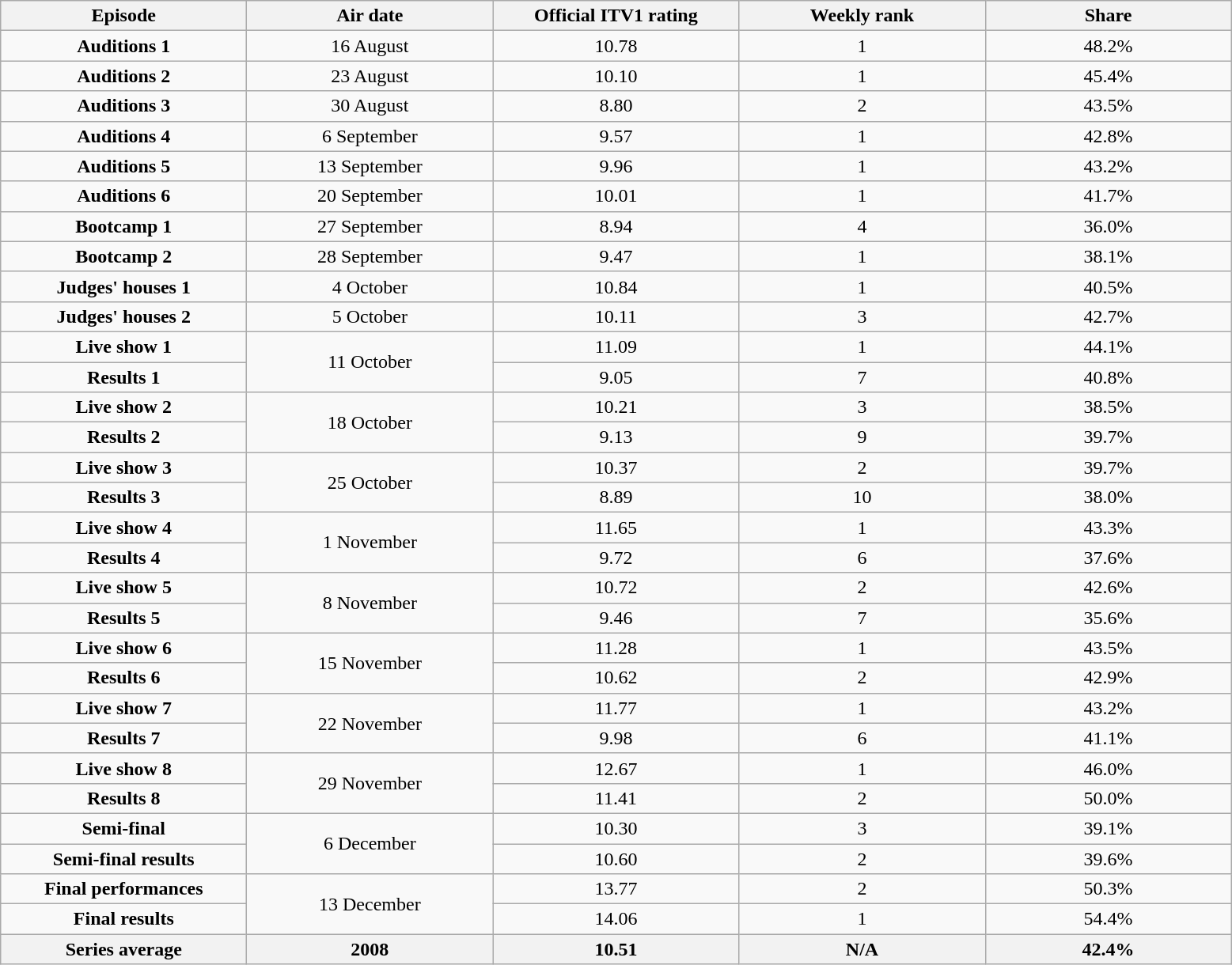<table class="wikitable sortable" style="text-align:center">
<tr>
<th scope="col" style="width:200px;">Episode</th>
<th scope="col" style="width:200px;">Air date</th>
<th scope="col" style="width:200px;">Official ITV1 rating</th>
<th scope="col" style="width:200px;">Weekly rank</th>
<th scope="col" style="width:200px;">Share</th>
</tr>
<tr>
<td><strong>Auditions 1</strong></td>
<td>16 August</td>
<td>10.78</td>
<td>1</td>
<td>48.2%</td>
</tr>
<tr>
<td><strong>Auditions 2</strong></td>
<td>23 August</td>
<td>10.10</td>
<td>1</td>
<td>45.4%</td>
</tr>
<tr>
<td><strong>Auditions 3</strong></td>
<td>30 August</td>
<td>8.80</td>
<td>2</td>
<td>43.5%</td>
</tr>
<tr>
<td><strong>Auditions 4</strong></td>
<td>6 September</td>
<td>9.57</td>
<td>1</td>
<td>42.8%</td>
</tr>
<tr>
<td><strong>Auditions 5</strong></td>
<td>13 September</td>
<td>9.96</td>
<td>1</td>
<td>43.2%</td>
</tr>
<tr>
<td><strong>Auditions 6</strong></td>
<td>20 September</td>
<td>10.01</td>
<td>1</td>
<td>41.7%</td>
</tr>
<tr>
<td><strong>Bootcamp 1</strong></td>
<td>27 September</td>
<td>8.94</td>
<td>4</td>
<td>36.0%</td>
</tr>
<tr>
<td><strong>Bootcamp 2</strong></td>
<td>28 September</td>
<td>9.47</td>
<td>1</td>
<td>38.1%</td>
</tr>
<tr>
<td><strong>Judges' houses 1</strong></td>
<td>4 October</td>
<td>10.84</td>
<td>1</td>
<td>40.5%</td>
</tr>
<tr>
<td><strong>Judges' houses 2</strong></td>
<td>5 October</td>
<td>10.11</td>
<td>3</td>
<td>42.7%</td>
</tr>
<tr>
<td><strong>Live show 1</strong></td>
<td rowspan="2">11 October</td>
<td>11.09</td>
<td>1</td>
<td>44.1%</td>
</tr>
<tr>
<td><strong>Results 1</strong></td>
<td>9.05</td>
<td>7</td>
<td>40.8%</td>
</tr>
<tr>
<td><strong>Live show 2</strong></td>
<td rowspan="2">18 October</td>
<td>10.21</td>
<td>3</td>
<td>38.5%</td>
</tr>
<tr>
<td><strong>Results 2</strong></td>
<td>9.13</td>
<td>9</td>
<td>39.7%</td>
</tr>
<tr>
<td><strong>Live show 3</strong></td>
<td rowspan="2">25 October</td>
<td>10.37</td>
<td>2</td>
<td>39.7%</td>
</tr>
<tr>
<td><strong>Results 3</strong></td>
<td>8.89</td>
<td>10</td>
<td>38.0%</td>
</tr>
<tr>
<td><strong>Live show 4</strong></td>
<td rowspan="2">1 November</td>
<td>11.65</td>
<td>1</td>
<td>43.3%</td>
</tr>
<tr>
<td><strong>Results 4</strong></td>
<td>9.72</td>
<td>6</td>
<td>37.6%</td>
</tr>
<tr>
<td><strong>Live show 5</strong></td>
<td rowspan="2">8 November</td>
<td>10.72</td>
<td>2</td>
<td>42.6%</td>
</tr>
<tr>
<td><strong>Results 5</strong></td>
<td>9.46</td>
<td>7</td>
<td>35.6%</td>
</tr>
<tr>
<td><strong>Live show 6</strong></td>
<td rowspan="2">15 November</td>
<td>11.28</td>
<td>1</td>
<td>43.5%</td>
</tr>
<tr>
<td><strong>Results 6</strong></td>
<td>10.62</td>
<td>2</td>
<td>42.9%</td>
</tr>
<tr>
<td><strong>Live show 7</strong></td>
<td rowspan="2">22 November</td>
<td>11.77</td>
<td>1</td>
<td>43.2%</td>
</tr>
<tr>
<td><strong>Results 7</strong></td>
<td>9.98</td>
<td>6</td>
<td>41.1%</td>
</tr>
<tr>
<td><strong>Live show 8</strong></td>
<td rowspan="2">29 November</td>
<td>12.67</td>
<td>1</td>
<td>46.0%</td>
</tr>
<tr>
<td><strong>Results 8</strong></td>
<td>11.41</td>
<td>2</td>
<td>50.0%</td>
</tr>
<tr>
<td><strong>Semi-final</strong></td>
<td rowspan="2">6 December</td>
<td>10.30</td>
<td>3</td>
<td>39.1%</td>
</tr>
<tr>
<td><strong>Semi-final results</strong></td>
<td>10.60</td>
<td>2</td>
<td>39.6%</td>
</tr>
<tr>
<td><strong>Final performances</strong></td>
<td rowspan="2">13 December</td>
<td>13.77</td>
<td>2</td>
<td>50.3%</td>
</tr>
<tr>
<td><strong>Final results</strong></td>
<td>14.06</td>
<td>1</td>
<td>54.4%</td>
</tr>
<tr>
<th><strong>Series average</strong></th>
<th>2008</th>
<th>10.51</th>
<th>N/A</th>
<th>42.4%</th>
</tr>
</table>
